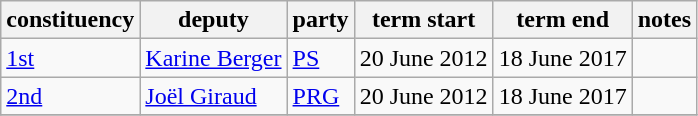<table class="wikitable">
<tr>
<th>constituency</th>
<th>deputy</th>
<th>party</th>
<th>term start</th>
<th>term end</th>
<th>notes</th>
</tr>
<tr>
<td><a href='#'>1st</a></td>
<td><a href='#'>Karine Berger</a></td>
<td><a href='#'>PS</a></td>
<td>20 June 2012</td>
<td>18 June 2017</td>
<td></td>
</tr>
<tr>
<td><a href='#'>2nd</a></td>
<td><a href='#'>Joël Giraud</a></td>
<td><a href='#'>PRG</a></td>
<td>20 June 2012</td>
<td>18 June 2017</td>
<td></td>
</tr>
<tr>
</tr>
</table>
